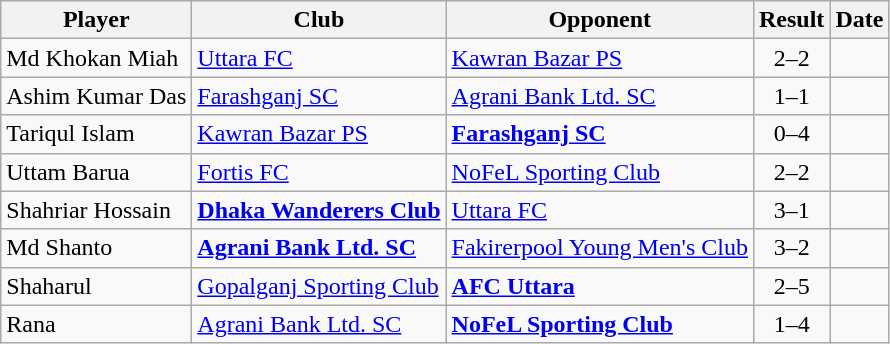<table class="wikitable">
<tr>
<th>Player</th>
<th>Club</th>
<th>Opponent</th>
<th style="text-align:center">Result</th>
<th>Date</th>
</tr>
<tr>
<td> Md Khokan Miah</td>
<td><a href='#'>Uttara FC</a></td>
<td><a href='#'>Kawran Bazar PS</a></td>
<td align="center">2–2</td>
<td></td>
</tr>
<tr>
<td> Ashim Kumar Das</td>
<td><a href='#'>Farashganj SC</a></td>
<td><a href='#'>Agrani Bank Ltd. SC</a></td>
<td align="center">1–1</td>
<td></td>
</tr>
<tr>
<td> Tariqul Islam</td>
<td><a href='#'>Kawran Bazar PS</a></td>
<td><strong><a href='#'>Farashganj SC</a></strong></td>
<td align="center">0–4</td>
<td></td>
</tr>
<tr>
<td> Uttam Barua</td>
<td><a href='#'>Fortis FC</a></td>
<td><a href='#'>NoFeL Sporting Club</a></td>
<td align="center">2–2</td>
<td><br></td>
</tr>
<tr>
<td> Shahriar Hossain</td>
<td><strong><a href='#'>Dhaka Wanderers Club</a></strong></td>
<td><a href='#'>Uttara FC</a></td>
<td align="center">3–1</td>
<td><br></td>
</tr>
<tr>
<td> Md Shanto</td>
<td><strong><a href='#'>Agrani Bank Ltd. SC</a></strong></td>
<td><a href='#'>Fakirerpool Young Men's Club</a></td>
<td align="center">3–2</td>
<td><br></td>
</tr>
<tr>
<td> Shaharul</td>
<td><a href='#'>Gopalganj Sporting Club</a></td>
<td><strong><a href='#'>AFC Uttara</a></strong></td>
<td align="center">2–5</td>
<td><br></td>
</tr>
<tr>
<td> Rana</td>
<td><a href='#'>Agrani Bank Ltd. SC</a></td>
<td><strong><a href='#'>NoFeL Sporting Club</a></strong></td>
<td align="center">1–4</td>
<td><br></td>
</tr>
</table>
